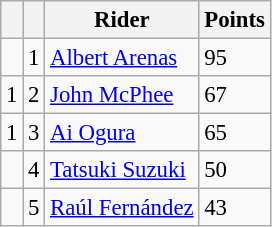<table class="wikitable" style="font-size: 95%;">
<tr>
<th></th>
<th></th>
<th>Rider</th>
<th>Points</th>
</tr>
<tr>
<td></td>
<td align=center>1</td>
<td> <a href='#'>Albert Arenas</a></td>
<td align=left>95</td>
</tr>
<tr>
<td> 1</td>
<td align=center>2</td>
<td> <a href='#'>John McPhee</a></td>
<td align=left>67</td>
</tr>
<tr>
<td> 1</td>
<td align=center>3</td>
<td> <a href='#'>Ai Ogura</a></td>
<td align=left>65</td>
</tr>
<tr>
<td></td>
<td align=center>4</td>
<td> <a href='#'>Tatsuki Suzuki</a></td>
<td align=left>50</td>
</tr>
<tr>
<td></td>
<td align=center>5</td>
<td> <a href='#'>Raúl Fernández</a></td>
<td align=left>43</td>
</tr>
</table>
